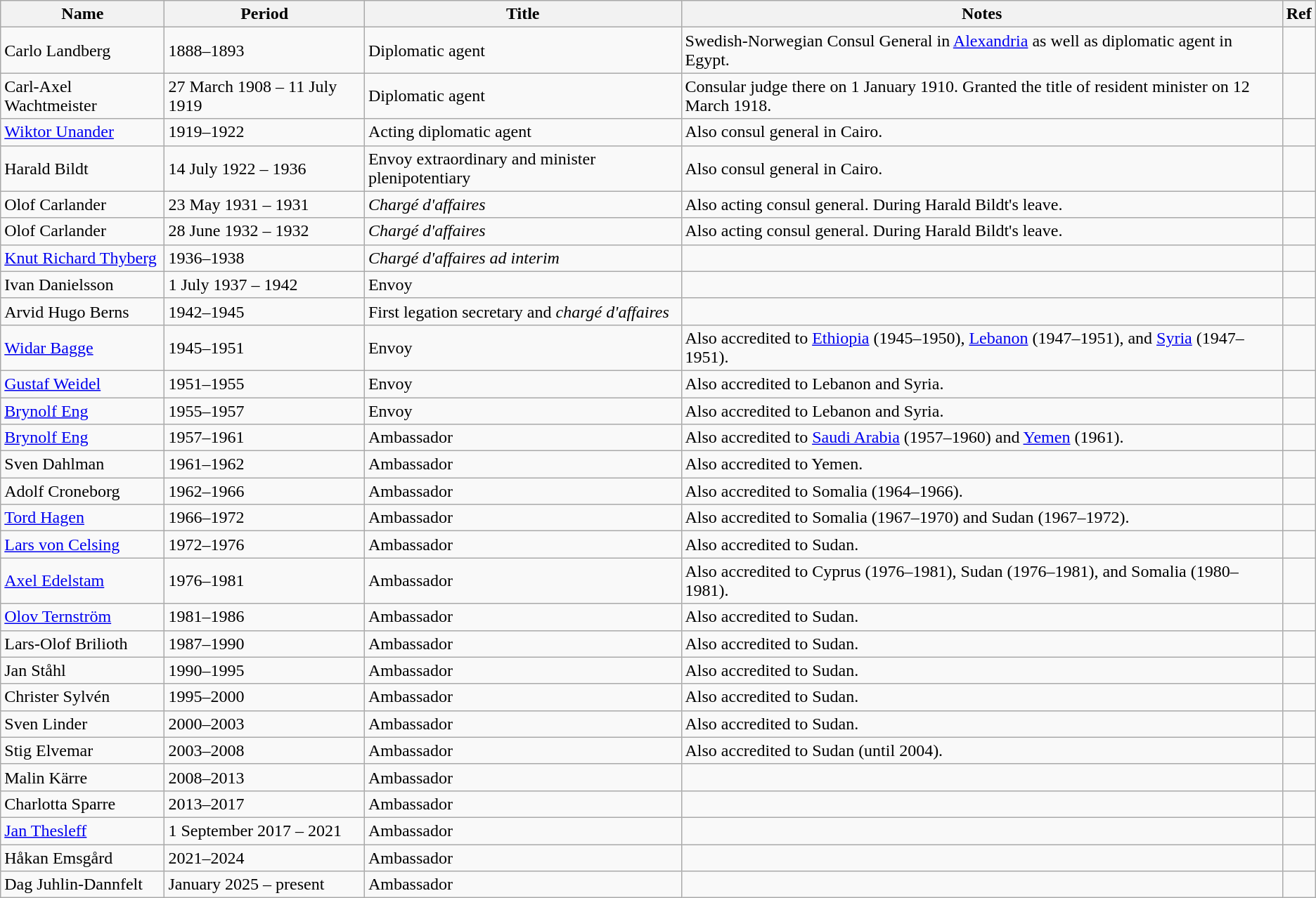<table class="wikitable">
<tr>
<th>Name</th>
<th>Period</th>
<th>Title</th>
<th>Notes</th>
<th>Ref</th>
</tr>
<tr>
<td>Carlo Landberg</td>
<td>1888–1893</td>
<td>Diplomatic agent</td>
<td>Swedish-Norwegian Consul General in <a href='#'>Alexandria</a> as well as diplomatic agent in Egypt.</td>
<td></td>
</tr>
<tr>
<td>Carl-Axel Wachtmeister</td>
<td>27 March 1908 – 11 July 1919</td>
<td>Diplomatic agent</td>
<td>Consular judge there on 1 January 1910. Granted the title of resident minister on 12 March 1918.</td>
<td></td>
</tr>
<tr>
<td><a href='#'>Wiktor Unander</a></td>
<td>1919–1922</td>
<td>Acting diplomatic agent</td>
<td>Also consul general in Cairo.</td>
<td></td>
</tr>
<tr>
<td>Harald Bildt</td>
<td>14 July 1922 – 1936</td>
<td>Envoy extraordinary and minister plenipotentiary</td>
<td>Also consul general in Cairo.</td>
<td></td>
</tr>
<tr>
<td>Olof Carlander</td>
<td>23 May 1931 – 1931</td>
<td><em>Chargé d'affaires</em></td>
<td>Also acting consul general. During Harald Bildt's leave.</td>
<td></td>
</tr>
<tr>
<td>Olof Carlander</td>
<td>28 June 1932 – 1932</td>
<td><em>Chargé d'affaires</em></td>
<td>Also acting consul general. During Harald Bildt's leave.</td>
<td></td>
</tr>
<tr>
<td><a href='#'>Knut Richard Thyberg</a></td>
<td>1936–1938</td>
<td><em>Chargé d'affaires ad interim</em></td>
<td></td>
<td></td>
</tr>
<tr>
<td>Ivan Danielsson</td>
<td>1 July 1937 – 1942</td>
<td>Envoy</td>
<td></td>
<td></td>
</tr>
<tr>
<td>Arvid Hugo Berns</td>
<td>1942–1945</td>
<td>First legation secretary and <em>chargé d'affaires</em></td>
<td></td>
<td></td>
</tr>
<tr>
<td><a href='#'>Widar Bagge</a></td>
<td>1945–1951</td>
<td>Envoy</td>
<td>Also accredited to <a href='#'>Ethiopia</a> (1945–1950), <a href='#'>Lebanon</a> (1947–1951), and <a href='#'>Syria</a> (1947–1951).</td>
<td></td>
</tr>
<tr>
<td><a href='#'>Gustaf Weidel</a></td>
<td>1951–1955</td>
<td>Envoy</td>
<td>Also accredited to Lebanon and Syria.</td>
<td></td>
</tr>
<tr>
<td><a href='#'>Brynolf Eng</a></td>
<td>1955–1957</td>
<td>Envoy</td>
<td>Also accredited to Lebanon and Syria.</td>
<td></td>
</tr>
<tr>
<td><a href='#'>Brynolf Eng</a></td>
<td>1957–1961</td>
<td>Ambassador</td>
<td>Also accredited to <a href='#'>Saudi Arabia</a> (1957–1960) and <a href='#'>Yemen</a> (1961).</td>
<td></td>
</tr>
<tr>
<td>Sven Dahlman</td>
<td>1961–1962</td>
<td>Ambassador</td>
<td>Also accredited to Yemen.</td>
<td></td>
</tr>
<tr>
<td>Adolf Croneborg</td>
<td>1962–1966</td>
<td>Ambassador</td>
<td>Also accredited to Somalia (1964–1966).</td>
<td></td>
</tr>
<tr>
<td><a href='#'>Tord Hagen</a></td>
<td>1966–1972</td>
<td>Ambassador</td>
<td>Also accredited to Somalia (1967–1970) and Sudan (1967–1972).</td>
<td></td>
</tr>
<tr>
<td><a href='#'>Lars von Celsing</a></td>
<td>1972–1976</td>
<td>Ambassador</td>
<td>Also accredited to Sudan.</td>
<td></td>
</tr>
<tr>
<td><a href='#'>Axel Edelstam</a></td>
<td>1976–1981</td>
<td>Ambassador</td>
<td>Also accredited to Cyprus (1976–1981), Sudan (1976–1981), and Somalia (1980–1981).</td>
<td></td>
</tr>
<tr>
<td><a href='#'>Olov Ternström</a></td>
<td>1981–1986</td>
<td>Ambassador</td>
<td>Also accredited to Sudan.</td>
<td></td>
</tr>
<tr>
<td>Lars-Olof Brilioth</td>
<td>1987–1990</td>
<td>Ambassador</td>
<td>Also accredited to Sudan.</td>
<td></td>
</tr>
<tr>
<td>Jan Ståhl</td>
<td>1990–1995</td>
<td>Ambassador</td>
<td>Also accredited to Sudan.</td>
<td></td>
</tr>
<tr>
<td>Christer Sylvén</td>
<td>1995–2000</td>
<td>Ambassador</td>
<td>Also accredited to Sudan.</td>
<td></td>
</tr>
<tr>
<td>Sven Linder</td>
<td>2000–2003</td>
<td>Ambassador</td>
<td>Also accredited to Sudan.</td>
<td></td>
</tr>
<tr>
<td>Stig Elvemar</td>
<td>2003–2008</td>
<td>Ambassador</td>
<td>Also accredited to Sudan (until 2004).</td>
<td></td>
</tr>
<tr>
<td>Malin Kärre</td>
<td>2008–2013</td>
<td>Ambassador</td>
<td></td>
<td></td>
</tr>
<tr>
<td>Charlotta Sparre</td>
<td>2013–2017</td>
<td>Ambassador</td>
<td></td>
<td></td>
</tr>
<tr>
<td><a href='#'>Jan Thesleff</a></td>
<td>1 September 2017 – 2021</td>
<td>Ambassador</td>
<td></td>
<td></td>
</tr>
<tr>
<td>Håkan Emsgård</td>
<td>2021–2024</td>
<td>Ambassador</td>
<td></td>
<td></td>
</tr>
<tr>
<td>Dag Juhlin-Dannfelt</td>
<td>January 2025 – present</td>
<td>Ambassador</td>
<td></td>
<td></td>
</tr>
</table>
